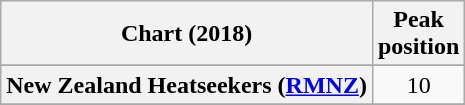<table class="wikitable sortable plainrowheaders" style="text-align:center">
<tr>
<th scope="col">Chart (2018)</th>
<th scope="col">Peak<br> position</th>
</tr>
<tr>
</tr>
<tr>
</tr>
<tr>
<th scope="row">New Zealand Heatseekers (<a href='#'>RMNZ</a>)</th>
<td>10</td>
</tr>
<tr>
</tr>
<tr>
</tr>
<tr>
</tr>
<tr>
</tr>
<tr>
</tr>
</table>
